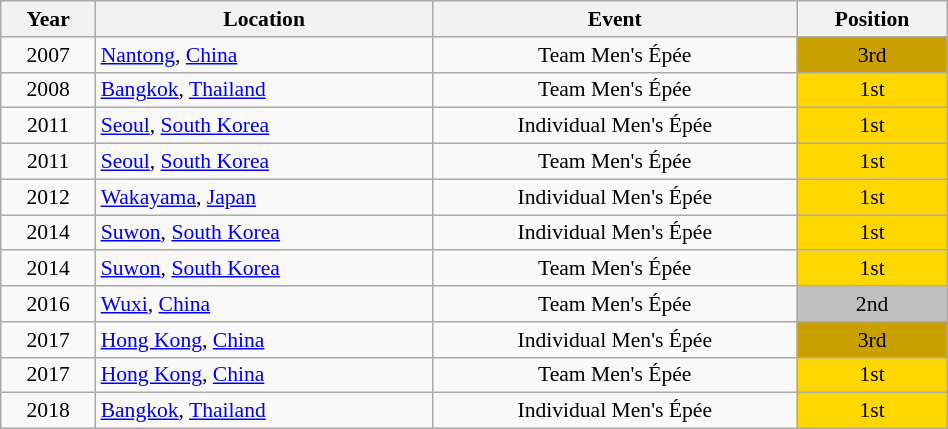<table class="wikitable" width="50%" style="font-size:90%; text-align:center;">
<tr>
<th>Year</th>
<th>Location</th>
<th>Event</th>
<th>Position</th>
</tr>
<tr>
<td>2007</td>
<td rowspan="1" align="left"> <a href='#'>Nantong</a>, <a href='#'>China</a></td>
<td>Team Men's Épée</td>
<td bgcolor="caramel">3rd</td>
</tr>
<tr>
<td>2008</td>
<td rowspan="1" align="left"> <a href='#'>Bangkok</a>, <a href='#'>Thailand</a></td>
<td>Team Men's Épée</td>
<td bgcolor="gold">1st</td>
</tr>
<tr>
<td>2011</td>
<td rowspan="1" align="left"> <a href='#'>Seoul</a>, <a href='#'>South Korea</a></td>
<td>Individual Men's Épée</td>
<td bgcolor="gold">1st</td>
</tr>
<tr>
<td>2011</td>
<td rowspan="1" align="left"> <a href='#'>Seoul</a>, <a href='#'>South Korea</a></td>
<td>Team Men's Épée</td>
<td bgcolor="gold">1st</td>
</tr>
<tr>
<td>2012</td>
<td rowspan="1" align="left"> <a href='#'>Wakayama</a>, <a href='#'>Japan</a></td>
<td>Individual Men's Épée</td>
<td bgcolor="gold">1st</td>
</tr>
<tr>
<td>2014</td>
<td rowspan="1" align="left"> <a href='#'>Suwon</a>, <a href='#'>South Korea</a></td>
<td>Individual Men's Épée</td>
<td bgcolor="gold">1st</td>
</tr>
<tr>
<td>2014</td>
<td rowspan="1" align="left"> <a href='#'>Suwon</a>, <a href='#'>South Korea</a></td>
<td>Team Men's Épée</td>
<td bgcolor="gold">1st</td>
</tr>
<tr>
<td>2016</td>
<td rowspan="1" align="left"> <a href='#'>Wuxi</a>, <a href='#'>China</a></td>
<td>Team Men's Épée</td>
<td bgcolor="silver">2nd</td>
</tr>
<tr>
<td>2017</td>
<td rowspan="1" align="left"> <a href='#'>Hong Kong</a>, <a href='#'>China</a></td>
<td>Individual Men's Épée</td>
<td bgcolor="caramel">3rd</td>
</tr>
<tr>
<td>2017</td>
<td rowspan="1" align="left"> <a href='#'>Hong Kong</a>, <a href='#'>China</a></td>
<td>Team Men's Épée</td>
<td bgcolor="gold">1st</td>
</tr>
<tr>
<td>2018</td>
<td rowspan="1" align="left"> <a href='#'>Bangkok</a>, <a href='#'>Thailand</a></td>
<td>Individual Men's Épée</td>
<td bgcolor="gold">1st</td>
</tr>
</table>
